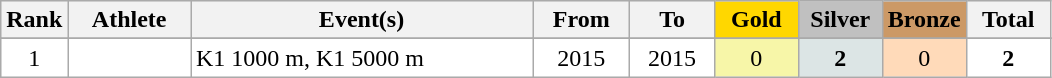<table class="wikitable plainrowheaders" style="text-align:center;">
<tr style="background-color:#EDEDED;">
<th class="hintergrundfarbe5" style="width:1em">Rank</th>
<th class="hintergrundfarbe5">Athlete</th>
<th class="hintergrundfarbe5">Event(s)</th>
<th class="hintergrundfarbe5">From</th>
<th class="hintergrundfarbe5">To</th>
<th style="background:    gold; width:8%">Gold</th>
<th style="background:  silver; width:8%">Silver</th>
<th style="background: #CC9966; width:8%">Bronze</th>
<th class="hintergrundfarbe5" style="width:8%">Total</th>
</tr>
<tr>
</tr>
<tr align="center" bgcolor="#FFFFFF">
<td rowspan="1" valign="center">1</td>
<td align="left"></td>
<td align="left">K1 1000 m, K1 5000 m</td>
<td align="center">2015</td>
<td align="center">2015</td>
<td style="background:#F7F6A8;">0</td>
<td style="background:#DCE5E5;"><strong>2</strong></td>
<td style="background:#FFDAB9;">0</td>
<td><strong>2</strong></td>
</tr>
</table>
